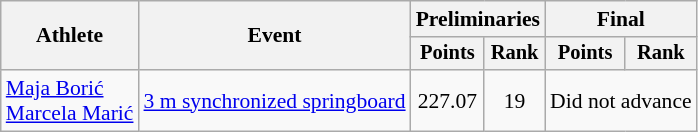<table class=wikitable style="font-size:90%">
<tr>
<th rowspan="2">Athlete</th>
<th rowspan="2">Event</th>
<th colspan="2">Preliminaries</th>
<th colspan="2">Final</th>
</tr>
<tr style="font-size:95%">
<th>Points</th>
<th>Rank</th>
<th>Points</th>
<th>Rank</th>
</tr>
<tr align=center>
<td align=left><a href='#'>Maja Borić</a><br><a href='#'>Marcela Marić</a></td>
<td align=left><a href='#'>3 m synchronized springboard</a></td>
<td>227.07</td>
<td>19</td>
<td colspan=2>Did not advance</td>
</tr>
</table>
